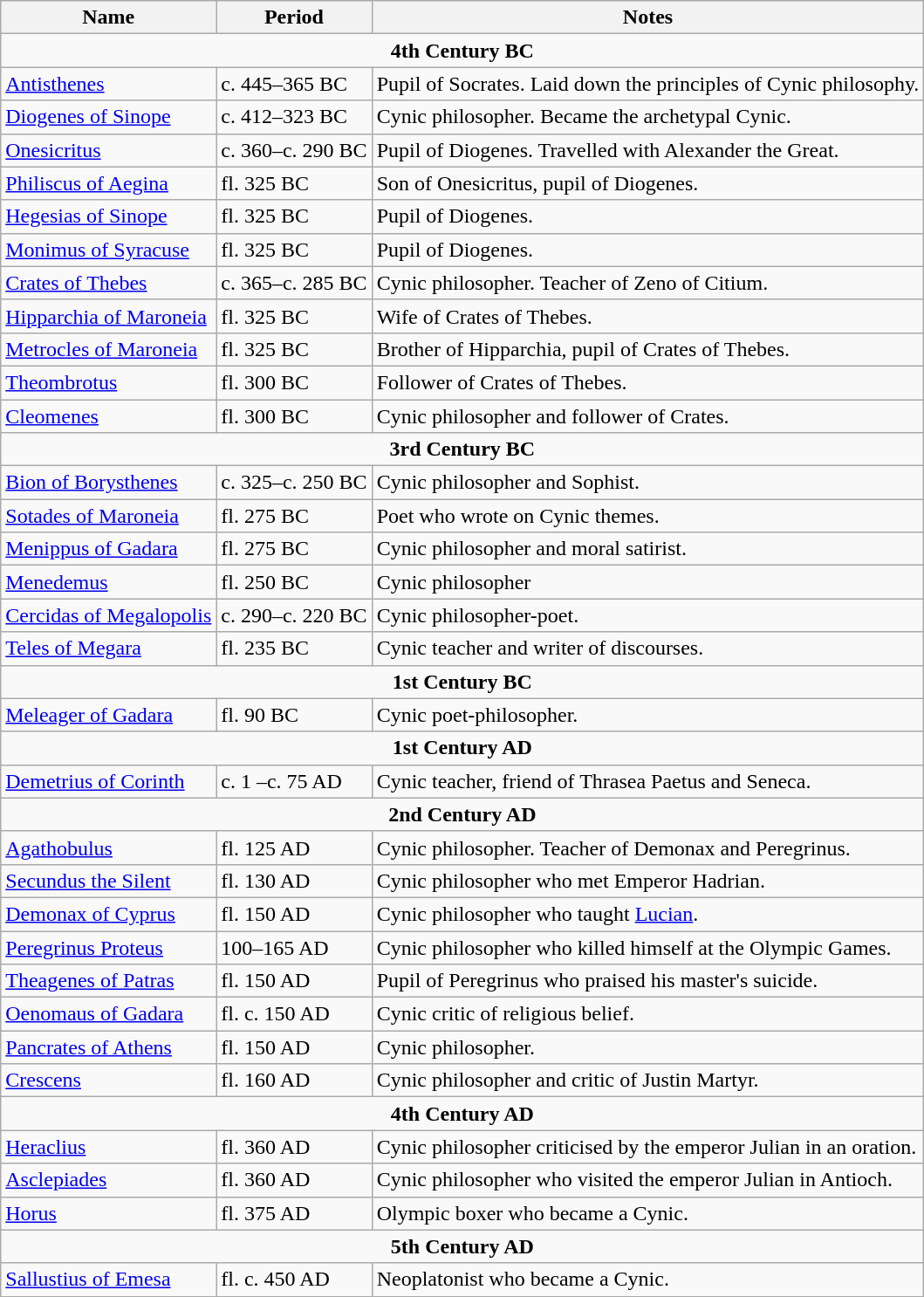<table class="wikitable sortable" border="1">
<tr>
<th>Name</th>
<th>Period</th>
<th>Notes</th>
</tr>
<tr>
<td colspan="3" align="center"><strong>4th Century BC</strong></td>
</tr>
<tr>
<td><a href='#'>Antisthenes</a></td>
<td>c. 445–365 BC</td>
<td>Pupil of Socrates. Laid down the principles of Cynic philosophy.</td>
</tr>
<tr>
<td><a href='#'>Diogenes of Sinope</a></td>
<td>c. 412–323 BC</td>
<td>Cynic philosopher. Became the archetypal Cynic.</td>
</tr>
<tr>
<td><a href='#'>Onesicritus</a></td>
<td>c. 360–c. 290 BC</td>
<td>Pupil of Diogenes. Travelled with Alexander the Great.</td>
</tr>
<tr>
<td><a href='#'>Philiscus of Aegina</a></td>
<td>fl. 325 BC</td>
<td>Son of Onesicritus, pupil of Diogenes.</td>
</tr>
<tr>
<td><a href='#'>Hegesias of Sinope</a></td>
<td>fl. 325 BC</td>
<td>Pupil of Diogenes.</td>
</tr>
<tr>
<td><a href='#'>Monimus of Syracuse</a></td>
<td>fl. 325 BC</td>
<td>Pupil of Diogenes.</td>
</tr>
<tr>
<td><a href='#'>Crates of Thebes</a></td>
<td>c. 365–c. 285 BC</td>
<td>Cynic philosopher. Teacher of Zeno of Citium.</td>
</tr>
<tr>
<td><a href='#'>Hipparchia of Maroneia</a></td>
<td>fl. 325 BC</td>
<td>Wife of Crates of Thebes.</td>
</tr>
<tr>
<td><a href='#'>Metrocles of Maroneia</a></td>
<td>fl. 325 BC</td>
<td>Brother of Hipparchia, pupil of Crates of Thebes.</td>
</tr>
<tr>
<td><a href='#'>Theombrotus</a></td>
<td>fl. 300 BC</td>
<td>Follower of Crates of Thebes.</td>
</tr>
<tr>
<td><a href='#'>Cleomenes</a></td>
<td>fl. 300 BC</td>
<td>Cynic philosopher and follower of Crates.</td>
</tr>
<tr>
<td colspan="3" align="center"><strong>3rd Century BC</strong></td>
</tr>
<tr>
<td><a href='#'>Bion of Borysthenes</a></td>
<td>c. 325–c. 250 BC</td>
<td>Cynic philosopher and Sophist.</td>
</tr>
<tr>
<td><a href='#'>Sotades of Maroneia</a></td>
<td>fl. 275 BC</td>
<td>Poet who wrote on Cynic themes.</td>
</tr>
<tr>
<td><a href='#'>Menippus of Gadara</a></td>
<td>fl. 275 BC</td>
<td>Cynic philosopher and moral satirist.</td>
</tr>
<tr>
<td><a href='#'>Menedemus</a></td>
<td>fl. 250 BC</td>
<td>Cynic philosopher</td>
</tr>
<tr>
<td><a href='#'>Cercidas of Megalopolis</a></td>
<td>c. 290–c. 220 BC</td>
<td>Cynic philosopher-poet.</td>
</tr>
<tr>
<td><a href='#'>Teles of Megara</a></td>
<td>fl. 235 BC</td>
<td>Cynic teacher and writer of discourses.</td>
</tr>
<tr>
<td colspan="3" align="center"><strong>1st Century BC</strong></td>
</tr>
<tr>
<td><a href='#'>Meleager of Gadara</a></td>
<td>fl. 90 BC</td>
<td>Cynic poet-philosopher.</td>
</tr>
<tr>
<td colspan="3" align="center"><strong>1st Century AD</strong></td>
</tr>
<tr>
<td><a href='#'>Demetrius of Corinth</a></td>
<td>c. 1 –c. 75 AD</td>
<td>Cynic teacher, friend of Thrasea Paetus and Seneca.</td>
</tr>
<tr>
<td colspan="3" align="center"><strong>2nd Century AD</strong></td>
</tr>
<tr>
<td><a href='#'>Agathobulus</a></td>
<td>fl. 125 AD</td>
<td>Cynic philosopher. Teacher of Demonax and Peregrinus.</td>
</tr>
<tr>
<td><a href='#'>Secundus the Silent</a></td>
<td>fl. 130 AD</td>
<td>Cynic philosopher who met Emperor Hadrian.</td>
</tr>
<tr>
<td><a href='#'>Demonax of Cyprus</a></td>
<td>fl. 150 AD</td>
<td>Cynic philosopher who taught <a href='#'>Lucian</a>.</td>
</tr>
<tr>
<td><a href='#'>Peregrinus Proteus</a></td>
<td>100–165 AD</td>
<td>Cynic philosopher who killed himself at the Olympic Games.</td>
</tr>
<tr>
<td><a href='#'>Theagenes of Patras</a></td>
<td>fl. 150 AD</td>
<td>Pupil of Peregrinus who praised his master's suicide.</td>
</tr>
<tr>
<td><a href='#'>Oenomaus of Gadara</a></td>
<td>fl. c. 150 AD</td>
<td>Cynic critic of religious belief.</td>
</tr>
<tr>
<td><a href='#'>Pancrates of Athens</a></td>
<td>fl. 150 AD</td>
<td>Cynic philosopher.</td>
</tr>
<tr>
<td><a href='#'>Crescens</a></td>
<td>fl. 160 AD</td>
<td>Cynic philosopher and critic of Justin Martyr.</td>
</tr>
<tr>
<td colspan="3" align="center"><strong>4th Century AD</strong></td>
</tr>
<tr>
<td><a href='#'>Heraclius</a></td>
<td>fl. 360 AD</td>
<td>Cynic philosopher criticised by the emperor Julian in an oration.</td>
</tr>
<tr>
<td><a href='#'>Asclepiades</a></td>
<td>fl. 360 AD</td>
<td>Cynic philosopher who visited the emperor Julian in Antioch.</td>
</tr>
<tr>
<td><a href='#'>Horus</a></td>
<td>fl. 375 AD</td>
<td>Olympic boxer who became a Cynic.</td>
</tr>
<tr>
<td colspan="3" align="center"><strong>5th Century AD</strong></td>
</tr>
<tr>
<td><a href='#'>Sallustius of Emesa</a></td>
<td>fl. c. 450 AD</td>
<td>Neoplatonist who became a Cynic.</td>
</tr>
</table>
